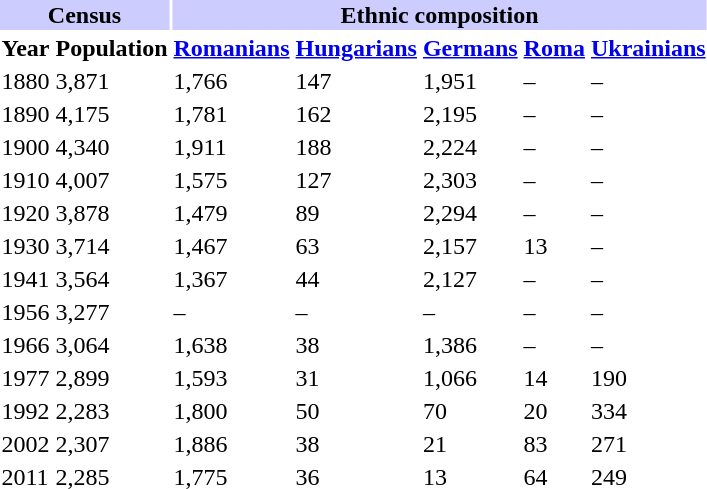<table class="toccolours">
<tr>
<th align="center" colspan="2" style="background:#ccccff;">Census</th>
<th align="center" colspan="5" style="background:#ccccff;">Ethnic composition</th>
</tr>
<tr>
<th>Year</th>
<th>Population</th>
<th><a href='#'>Romanians</a></th>
<th><a href='#'>Hungarians</a></th>
<th><a href='#'>Germans</a></th>
<th><a href='#'>Roma</a></th>
<th><a href='#'>Ukrainians</a></th>
</tr>
<tr>
<td>1880</td>
<td>3,871</td>
<td>1,766</td>
<td>147</td>
<td>1,951</td>
<td>–</td>
<td>–</td>
</tr>
<tr>
<td>1890</td>
<td>4,175</td>
<td>1,781</td>
<td>162</td>
<td>2,195</td>
<td>–</td>
<td>–</td>
</tr>
<tr>
<td>1900</td>
<td>4,340</td>
<td>1,911</td>
<td>188</td>
<td>2,224</td>
<td>–</td>
<td>–</td>
</tr>
<tr>
<td>1910</td>
<td>4,007</td>
<td>1,575</td>
<td>127</td>
<td>2,303</td>
<td>–</td>
<td>–</td>
</tr>
<tr>
<td>1920</td>
<td>3,878</td>
<td>1,479</td>
<td>89</td>
<td>2,294</td>
<td>–</td>
<td>–</td>
</tr>
<tr>
<td>1930</td>
<td>3,714</td>
<td>1,467</td>
<td>63</td>
<td>2,157</td>
<td>13</td>
<td>–</td>
</tr>
<tr>
<td>1941</td>
<td>3,564</td>
<td>1,367</td>
<td>44</td>
<td>2,127</td>
<td>–</td>
<td>–</td>
</tr>
<tr>
<td>1956</td>
<td>3,277</td>
<td>–</td>
<td>–</td>
<td>–</td>
<td>–</td>
<td>–</td>
</tr>
<tr>
<td>1966</td>
<td>3,064</td>
<td>1,638</td>
<td>38</td>
<td>1,386</td>
<td>–</td>
<td>–</td>
</tr>
<tr>
<td>1977</td>
<td>2,899</td>
<td>1,593</td>
<td>31</td>
<td>1,066</td>
<td>14</td>
<td>190</td>
</tr>
<tr>
<td>1992</td>
<td>2,283</td>
<td>1,800</td>
<td>50</td>
<td>70</td>
<td>20</td>
<td>334</td>
</tr>
<tr>
<td>2002</td>
<td>2,307</td>
<td>1,886</td>
<td>38</td>
<td>21</td>
<td>83</td>
<td>271</td>
</tr>
<tr>
<td>2011</td>
<td>2,285</td>
<td>1,775</td>
<td>36</td>
<td>13</td>
<td>64</td>
<td>249</td>
</tr>
</table>
